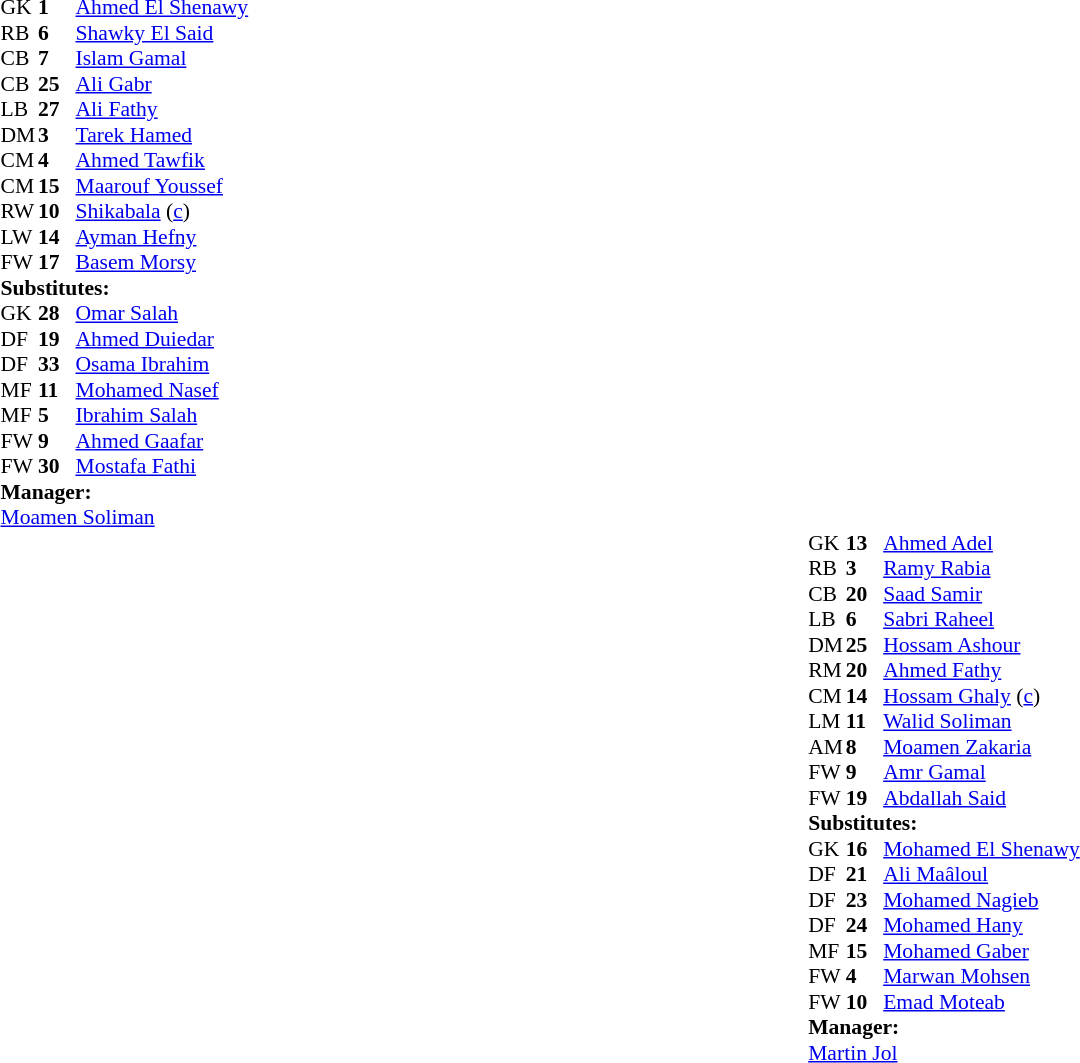<table style="width:100%">
<tr>
<td style="vertical-align:top;width:40%"><br><table style="font-size:90%" cellspacing="0" cellpadding="0">
<tr>
<th width=25></th>
<th width=25></th>
</tr>
<tr>
<td>GK</td>
<td><strong>1</strong></td>
<td> <a href='#'>Ahmed El Shenawy</a></td>
<td></td>
</tr>
<tr>
<td>RB</td>
<td><strong>6</strong></td>
<td> <a href='#'>Shawky El Said</a></td>
</tr>
<tr>
<td>CB</td>
<td><strong>7</strong></td>
<td> <a href='#'>Islam Gamal</a></td>
</tr>
<tr>
<td>CB</td>
<td><strong>25</strong></td>
<td> <a href='#'>Ali Gabr</a></td>
</tr>
<tr>
<td>LB</td>
<td><strong>27</strong></td>
<td> <a href='#'>Ali Fathy</a></td>
<td></td>
<td></td>
</tr>
<tr>
<td>DM</td>
<td><strong>3</strong></td>
<td> <a href='#'>Tarek Hamed</a></td>
</tr>
<tr>
<td>CM</td>
<td><strong>4</strong></td>
<td> <a href='#'>Ahmed Tawfik</a></td>
</tr>
<tr>
<td>CM</td>
<td><strong>15</strong></td>
<td> <a href='#'>Maarouf Youssef</a></td>
</tr>
<tr>
<td>RW</td>
<td><strong>10</strong></td>
<td> <a href='#'>Shikabala</a> (<a href='#'>c</a>)</td>
<td></td>
<td></td>
</tr>
<tr>
<td>LW</td>
<td><strong>14</strong></td>
<td> <a href='#'>Ayman Hefny</a></td>
<td></td>
<td></td>
</tr>
<tr>
<td>FW</td>
<td><strong>17</strong></td>
<td> <a href='#'>Basem Morsy</a></td>
<td></td>
</tr>
<tr>
<td colspan="4"><strong>Substitutes:</strong></td>
</tr>
<tr>
<td>GK</td>
<td><strong>28</strong></td>
<td> <a href='#'>Omar Salah</a></td>
</tr>
<tr>
<td>DF</td>
<td><strong>19</strong></td>
<td> <a href='#'>Ahmed Duiedar</a></td>
</tr>
<tr>
<td>DF</td>
<td><strong>33</strong></td>
<td> <a href='#'>Osama Ibrahim</a></td>
</tr>
<tr>
<td>MF</td>
<td><strong>11</strong></td>
<td> <a href='#'>Mohamed Nasef</a></td>
<td></td>
<td></td>
</tr>
<tr>
<td>MF</td>
<td><strong>5</strong></td>
<td> <a href='#'>Ibrahim Salah</a></td>
<td></td>
<td></td>
</tr>
<tr>
<td>FW</td>
<td><strong>9</strong></td>
<td> <a href='#'>Ahmed Gaafar</a></td>
</tr>
<tr>
<td>FW</td>
<td><strong>30</strong></td>
<td> <a href='#'>Mostafa Fathi</a></td>
<td></td>
<td></td>
</tr>
<tr>
<td colspan="4"><strong>Manager:</strong></td>
</tr>
<tr>
<td colspan="4"> <a href='#'>Moamen Soliman</a></td>
</tr>
</table>
<table cellspacing="0" cellpadding="0" style="font-size:90%; margin:auto">
<tr>
<th width=25></th>
<th width=25></th>
</tr>
<tr>
<td>GK</td>
<td><strong>13</strong></td>
<td> <a href='#'>Ahmed Adel</a></td>
</tr>
<tr>
<td>RB</td>
<td><strong>3</strong></td>
<td> <a href='#'>Ramy Rabia</a></td>
<td></td>
</tr>
<tr>
<td>CB</td>
<td><strong>20</strong></td>
<td> <a href='#'>Saad Samir</a></td>
</tr>
<tr>
<td>LB</td>
<td><strong>6</strong></td>
<td> <a href='#'>Sabri Raheel</a></td>
</tr>
<tr>
<td>DM</td>
<td><strong>25</strong></td>
<td> <a href='#'>Hossam Ashour</a></td>
<td></td>
<td></td>
</tr>
<tr>
<td>RM</td>
<td><strong>20</strong></td>
<td> <a href='#'>Ahmed Fathy</a></td>
<td></td>
</tr>
<tr>
<td>CM</td>
<td><strong>14</strong></td>
<td> <a href='#'>Hossam Ghaly</a> (<a href='#'>c</a>)</td>
<td></td>
</tr>
<tr>
<td>LM</td>
<td><strong>11</strong></td>
<td> <a href='#'>Walid Soliman</a></td>
<td></td>
<td></td>
</tr>
<tr>
<td>AM</td>
<td><strong>8</strong></td>
<td> <a href='#'>Moamen Zakaria</a></td>
</tr>
<tr>
<td>FW</td>
<td><strong>9</strong></td>
<td> <a href='#'>Amr Gamal</a></td>
<td></td>
<td></td>
</tr>
<tr>
<td>FW</td>
<td><strong>19</strong></td>
<td> <a href='#'>Abdallah Said</a></td>
</tr>
<tr>
<td colspan="3"><strong>Substitutes:</strong></td>
</tr>
<tr>
<td>GK</td>
<td><strong>16</strong></td>
<td> <a href='#'>Mohamed El Shenawy</a></td>
</tr>
<tr>
<td>DF</td>
<td><strong>21</strong></td>
<td> <a href='#'>Ali Maâloul</a></td>
</tr>
<tr>
<td>DF</td>
<td><strong>23</strong></td>
<td> <a href='#'>Mohamed Nagieb</a></td>
</tr>
<tr>
<td>DF</td>
<td><strong>24</strong></td>
<td> <a href='#'>Mohamed Hany</a></td>
</tr>
<tr>
<td>MF</td>
<td><strong>15</strong></td>
<td> <a href='#'>Mohamed Gaber</a></td>
<td></td>
<td></td>
</tr>
<tr>
<td>FW</td>
<td><strong>4</strong></td>
<td> <a href='#'>Marwan Mohsen</a></td>
<td></td>
<td></td>
</tr>
<tr>
<td>FW</td>
<td><strong>10</strong></td>
<td> <a href='#'>Emad Moteab</a></td>
<td></td>
<td></td>
</tr>
<tr>
<td colspan=3><strong>Manager:</strong></td>
</tr>
<tr>
<td colspan=4> <a href='#'>Martin Jol</a></td>
</tr>
</table>
</td>
</tr>
</table>
